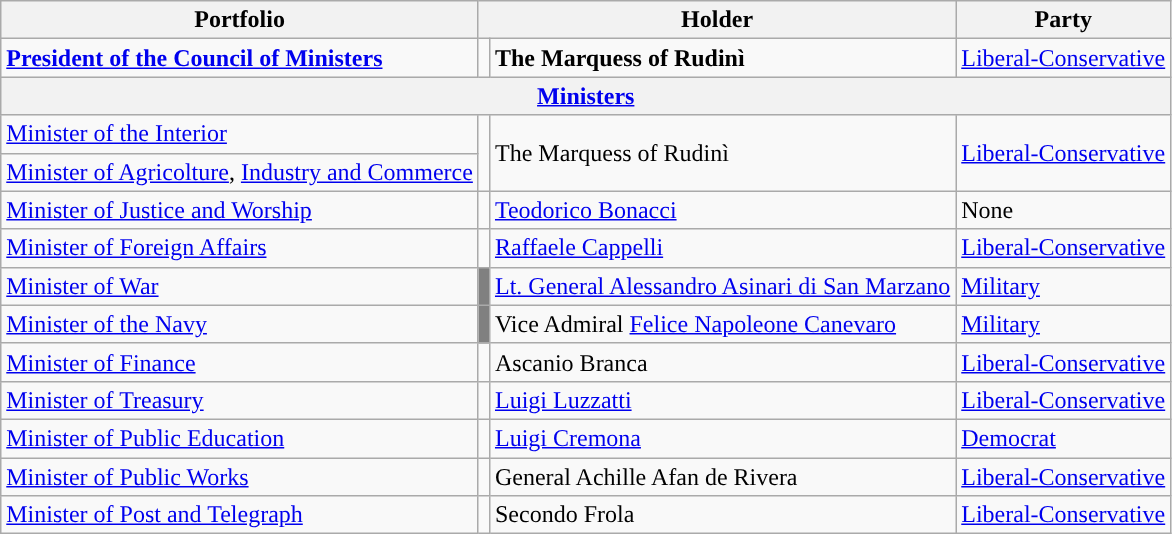<table class="wikitable">
<tr>
<th>Portfolio</th>
<th colspan=2>Holder</th>
<th>Party</th>
</tr>
<tr>
<td><strong><a href='#'>President of the Council of Ministers</a></strong></td>
<td style="background:"></td>
<td><strong>The Marquess of Rudinì</strong></td>
<td><a href='#'>Liberal-Conservative</a></td>
</tr>
<tr>
<th colspan=4 align=center><a href='#'>Ministers</a></th>
</tr>
<tr>
<td><a href='#'>Minister of the Interior</a></td>
<td rowspan=2 style="background:"></td>
<td rowspan=2>The Marquess of Rudinì</td>
<td rowspan=2><a href='#'>Liberal-Conservative</a></td>
</tr>
<tr>
<td><a href='#'>Minister of Agricolture</a>, <a href='#'>Industry and Commerce</a></td>
</tr>
<tr>
<td><a href='#'>Minister of Justice and Worship</a></td>
<td style="background:"></td>
<td><a href='#'>Teodorico Bonacci</a></td>
<td>None</td>
</tr>
<tr>
<td><a href='#'>Minister of Foreign Affairs</a></td>
<td style="background:"></td>
<td><a href='#'>Raffaele Cappelli</a></td>
<td><a href='#'>Liberal-Conservative</a></td>
</tr>
<tr>
<td><a href='#'>Minister of War</a></td>
<td style="background:#808080;"></td>
<td><a href='#'>Lt. General Alessandro Asinari di San Marzano</a></td>
<td><a href='#'>Military</a></td>
</tr>
<tr>
<td><a href='#'>Minister of the Navy</a></td>
<td style="background:#808080;"></td>
<td>Vice Admiral <a href='#'>Felice Napoleone Canevaro</a></td>
<td><a href='#'>Military</a></td>
</tr>
<tr>
<td><a href='#'>Minister of Finance</a></td>
<td style="background:"></td>
<td>Ascanio Branca</td>
<td><a href='#'>Liberal-Conservative</a></td>
</tr>
<tr>
<td><a href='#'>Minister of Treasury</a></td>
<td style="background:"></td>
<td><a href='#'>Luigi Luzzatti</a></td>
<td><a href='#'>Liberal-Conservative</a></td>
</tr>
<tr>
<td><a href='#'>Minister of Public Education</a></td>
<td style="background:"></td>
<td><a href='#'>Luigi Cremona</a></td>
<td><a href='#'>Democrat</a></td>
</tr>
<tr>
<td><a href='#'>Minister of Public Works</a></td>
<td style="background:"></td>
<td>General Achille Afan de Rivera</td>
<td><a href='#'>Liberal-Conservative</a></td>
</tr>
<tr>
<td><a href='#'>Minister of Post and Telegraph</a></td>
<td style="background:"></td>
<td>Secondo Frola</td>
<td><a href='#'>Liberal-Conservative</a></td>
</tr>
</table>
